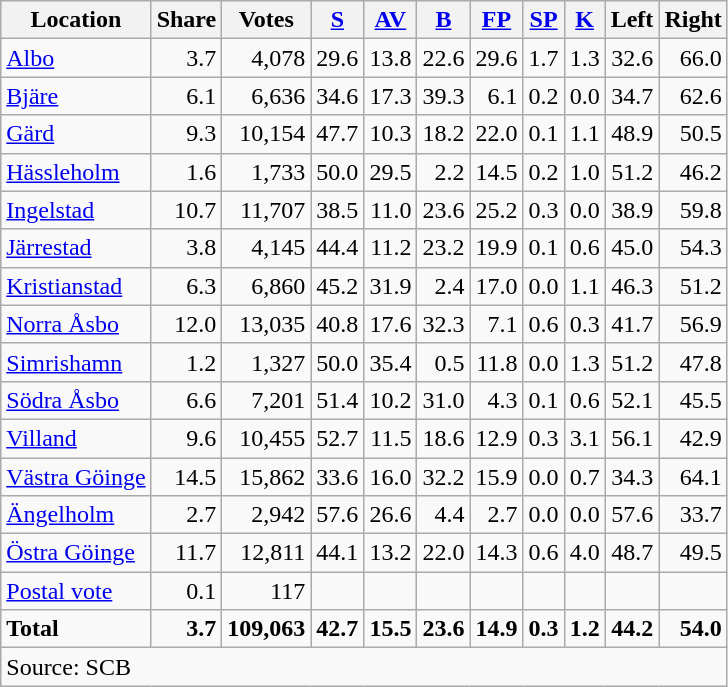<table class="wikitable sortable" style=text-align:right>
<tr>
<th>Location</th>
<th>Share</th>
<th>Votes</th>
<th><a href='#'>S</a></th>
<th><a href='#'>AV</a></th>
<th><a href='#'>B</a></th>
<th><a href='#'>FP</a></th>
<th><a href='#'>SP</a></th>
<th><a href='#'>K</a></th>
<th>Left</th>
<th>Right</th>
</tr>
<tr>
<td align=left><a href='#'>Albo</a></td>
<td>3.7</td>
<td>4,078</td>
<td>29.6</td>
<td>13.8</td>
<td>22.6</td>
<td>29.6</td>
<td>1.7</td>
<td>1.3</td>
<td>32.6</td>
<td>66.0</td>
</tr>
<tr>
<td align=left><a href='#'>Bjäre</a></td>
<td>6.1</td>
<td>6,636</td>
<td>34.6</td>
<td>17.3</td>
<td>39.3</td>
<td>6.1</td>
<td>0.2</td>
<td>0.0</td>
<td>34.7</td>
<td>62.6</td>
</tr>
<tr>
<td align=left><a href='#'>Gärd</a></td>
<td>9.3</td>
<td>10,154</td>
<td>47.7</td>
<td>10.3</td>
<td>18.2</td>
<td>22.0</td>
<td>0.1</td>
<td>1.1</td>
<td>48.9</td>
<td>50.5</td>
</tr>
<tr>
<td align=left><a href='#'>Hässleholm</a></td>
<td>1.6</td>
<td>1,733</td>
<td>50.0</td>
<td>29.5</td>
<td>2.2</td>
<td>14.5</td>
<td>0.2</td>
<td>1.0</td>
<td>51.2</td>
<td>46.2</td>
</tr>
<tr>
<td align=left><a href='#'>Ingelstad</a></td>
<td>10.7</td>
<td>11,707</td>
<td>38.5</td>
<td>11.0</td>
<td>23.6</td>
<td>25.2</td>
<td>0.3</td>
<td>0.0</td>
<td>38.9</td>
<td>59.8</td>
</tr>
<tr>
<td align=left><a href='#'>Järrestad</a></td>
<td>3.8</td>
<td>4,145</td>
<td>44.4</td>
<td>11.2</td>
<td>23.2</td>
<td>19.9</td>
<td>0.1</td>
<td>0.6</td>
<td>45.0</td>
<td>54.3</td>
</tr>
<tr>
<td align=left><a href='#'>Kristianstad</a></td>
<td>6.3</td>
<td>6,860</td>
<td>45.2</td>
<td>31.9</td>
<td>2.4</td>
<td>17.0</td>
<td>0.0</td>
<td>1.1</td>
<td>46.3</td>
<td>51.2</td>
</tr>
<tr>
<td align=left><a href='#'>Norra Åsbo</a></td>
<td>12.0</td>
<td>13,035</td>
<td>40.8</td>
<td>17.6</td>
<td>32.3</td>
<td>7.1</td>
<td>0.6</td>
<td>0.3</td>
<td>41.7</td>
<td>56.9</td>
</tr>
<tr>
<td align=left><a href='#'>Simrishamn</a></td>
<td>1.2</td>
<td>1,327</td>
<td>50.0</td>
<td>35.4</td>
<td>0.5</td>
<td>11.8</td>
<td>0.0</td>
<td>1.3</td>
<td>51.2</td>
<td>47.8</td>
</tr>
<tr>
<td align=left><a href='#'>Södra Åsbo</a></td>
<td>6.6</td>
<td>7,201</td>
<td>51.4</td>
<td>10.2</td>
<td>31.0</td>
<td>4.3</td>
<td>0.1</td>
<td>0.6</td>
<td>52.1</td>
<td>45.5</td>
</tr>
<tr>
<td align=left><a href='#'>Villand</a></td>
<td>9.6</td>
<td>10,455</td>
<td>52.7</td>
<td>11.5</td>
<td>18.6</td>
<td>12.9</td>
<td>0.3</td>
<td>3.1</td>
<td>56.1</td>
<td>42.9</td>
</tr>
<tr>
<td align=left><a href='#'>Västra Göinge</a></td>
<td>14.5</td>
<td>15,862</td>
<td>33.6</td>
<td>16.0</td>
<td>32.2</td>
<td>15.9</td>
<td>0.0</td>
<td>0.7</td>
<td>34.3</td>
<td>64.1</td>
</tr>
<tr>
<td align=left><a href='#'>Ängelholm</a></td>
<td>2.7</td>
<td>2,942</td>
<td>57.6</td>
<td>26.6</td>
<td>4.4</td>
<td>2.7</td>
<td>0.0</td>
<td>0.0</td>
<td>57.6</td>
<td>33.7</td>
</tr>
<tr>
<td align=left><a href='#'>Östra Göinge</a></td>
<td>11.7</td>
<td>12,811</td>
<td>44.1</td>
<td>13.2</td>
<td>22.0</td>
<td>14.3</td>
<td>0.6</td>
<td>4.0</td>
<td>48.7</td>
<td>49.5</td>
</tr>
<tr>
<td align=left><a href='#'>Postal vote</a></td>
<td>0.1</td>
<td>117</td>
<td></td>
<td></td>
<td></td>
<td></td>
<td></td>
<td></td>
<td></td>
<td></td>
</tr>
<tr>
<td align=left><strong>Total</strong></td>
<td><strong>3.7</strong></td>
<td><strong>109,063</strong></td>
<td><strong>42.7</strong></td>
<td><strong>15.5</strong></td>
<td><strong>23.6</strong></td>
<td><strong>14.9</strong></td>
<td><strong>0.3</strong></td>
<td><strong>1.2</strong></td>
<td><strong>44.2</strong></td>
<td><strong>54.0</strong></td>
</tr>
<tr>
<td align=left colspan=11>Source: SCB </td>
</tr>
</table>
